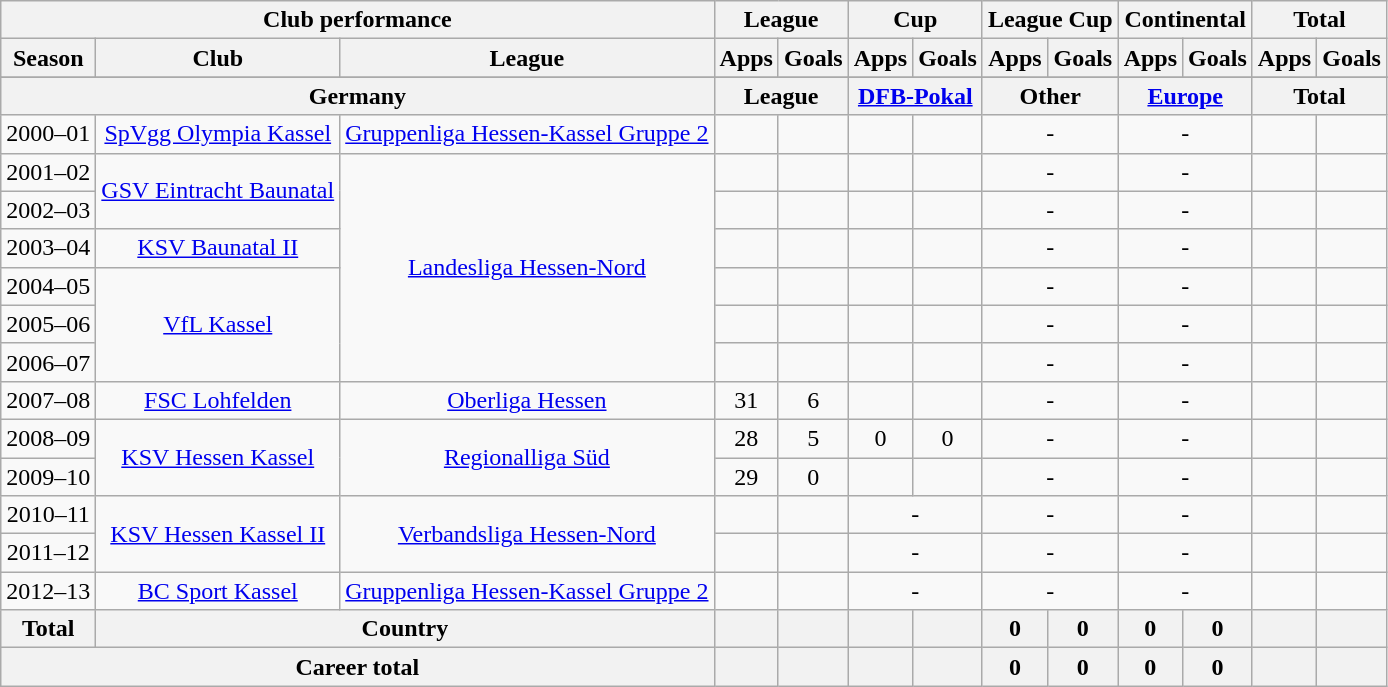<table class="wikitable" style="text-align:center">
<tr>
<th colspan=3>Club performance</th>
<th colspan=2>League</th>
<th colspan=2>Cup</th>
<th colspan=2>League Cup</th>
<th colspan=2>Continental</th>
<th colspan=2>Total</th>
</tr>
<tr>
<th>Season</th>
<th>Club</th>
<th>League</th>
<th>Apps</th>
<th>Goals</th>
<th>Apps</th>
<th>Goals</th>
<th>Apps</th>
<th>Goals</th>
<th>Apps</th>
<th>Goals</th>
<th>Apps</th>
<th>Goals</th>
</tr>
<tr>
</tr>
<tr>
<th colspan=3>Germany</th>
<th colspan=2>League</th>
<th colspan=2><a href='#'>DFB-Pokal</a></th>
<th colspan=2>Other</th>
<th colspan=2><a href='#'>Europe</a></th>
<th colspan=2>Total</th>
</tr>
<tr>
<td>2000–01</td>
<td><a href='#'>SpVgg Olympia Kassel</a></td>
<td><a href='#'>Gruppenliga Hessen-Kassel Gruppe 2</a></td>
<td></td>
<td></td>
<td></td>
<td></td>
<td colspan="2">-</td>
<td colspan="2">-</td>
<td></td>
<td></td>
</tr>
<tr>
<td>2001–02</td>
<td rowspan="2"><a href='#'>GSV Eintracht Baunatal</a></td>
<td rowspan="6"><a href='#'>Landesliga Hessen-Nord</a></td>
<td></td>
<td></td>
<td></td>
<td></td>
<td colspan="2">-</td>
<td colspan="2">-</td>
<td></td>
<td></td>
</tr>
<tr>
<td>2002–03</td>
<td></td>
<td></td>
<td></td>
<td></td>
<td colspan="2">-</td>
<td colspan="2">-</td>
<td></td>
<td></td>
</tr>
<tr>
<td>2003–04</td>
<td><a href='#'>KSV Baunatal II</a></td>
<td></td>
<td></td>
<td></td>
<td></td>
<td colspan="2">-</td>
<td colspan="2">-</td>
<td></td>
<td></td>
</tr>
<tr>
<td>2004–05</td>
<td rowspan="3"><a href='#'>VfL Kassel</a></td>
<td></td>
<td></td>
<td></td>
<td></td>
<td colspan="2">-</td>
<td colspan="2">-</td>
<td></td>
<td></td>
</tr>
<tr>
<td>2005–06</td>
<td></td>
<td></td>
<td></td>
<td></td>
<td colspan="2">-</td>
<td colspan="2">-</td>
<td></td>
<td></td>
</tr>
<tr>
<td>2006–07</td>
<td></td>
<td></td>
<td></td>
<td></td>
<td colspan="2">-</td>
<td colspan="2">-</td>
<td></td>
<td></td>
</tr>
<tr>
<td>2007–08</td>
<td><a href='#'>FSC Lohfelden</a></td>
<td><a href='#'>Oberliga Hessen</a></td>
<td>31</td>
<td>6</td>
<td></td>
<td></td>
<td colspan="2">-</td>
<td colspan="2">-</td>
<td></td>
<td></td>
</tr>
<tr>
<td>2008–09</td>
<td rowspan="2"><a href='#'>KSV Hessen Kassel</a></td>
<td rowspan="2"><a href='#'>Regionalliga Süd</a></td>
<td>28</td>
<td>5</td>
<td>0</td>
<td>0</td>
<td colspan="2">-</td>
<td colspan="2">-</td>
<td></td>
<td></td>
</tr>
<tr>
<td>2009–10</td>
<td>29</td>
<td>0</td>
<td></td>
<td></td>
<td colspan="2">-</td>
<td colspan="2">-</td>
<td></td>
<td></td>
</tr>
<tr>
<td>2010–11</td>
<td rowspan="2"><a href='#'>KSV Hessen Kassel II</a></td>
<td rowspan="2"><a href='#'>Verbandsliga Hessen-Nord</a></td>
<td></td>
<td></td>
<td colspan="2">-</td>
<td colspan="2">-</td>
<td colspan="2">-</td>
<td></td>
<td></td>
</tr>
<tr>
<td>2011–12</td>
<td></td>
<td></td>
<td colspan="2">-</td>
<td colspan="2">-</td>
<td colspan="2">-</td>
<td></td>
<td></td>
</tr>
<tr>
<td>2012–13</td>
<td><a href='#'>BC Sport Kassel</a></td>
<td><a href='#'>Gruppenliga Hessen-Kassel Gruppe 2</a></td>
<td></td>
<td></td>
<td colspan="2">-</td>
<td colspan="2">-</td>
<td colspan="2">-</td>
<td></td>
<td></td>
</tr>
<tr>
<th rowspan=GER>Total</th>
<th colspan=2>Country</th>
<th></th>
<th></th>
<th></th>
<th></th>
<th>0</th>
<th>0</th>
<th>0</th>
<th>0</th>
<th></th>
<th></th>
</tr>
<tr>
<th colspan=3>Career total</th>
<th></th>
<th></th>
<th></th>
<th></th>
<th>0</th>
<th>0</th>
<th>0</th>
<th>0</th>
<th></th>
<th></th>
</tr>
</table>
